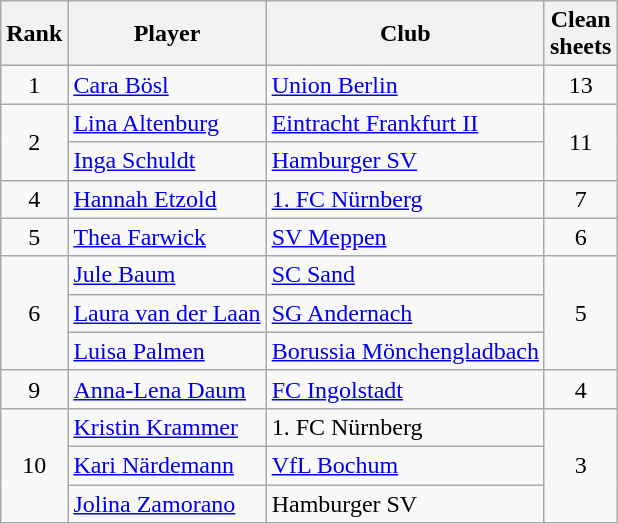<table class="wikitable sortable" style="text-align:center">
<tr>
<th>Rank</th>
<th>Player</th>
<th>Club</th>
<th>Clean<br>sheets</th>
</tr>
<tr>
<td>1</td>
<td align="left"> <a href='#'>Cara Bösl</a></td>
<td align="left"><a href='#'>Union Berlin</a></td>
<td>13</td>
</tr>
<tr>
<td rowspan=2>2</td>
<td align="left"> <a href='#'>Lina Altenburg</a></td>
<td align="left"><a href='#'>Eintracht Frankfurt II</a></td>
<td rowspan=2>11</td>
</tr>
<tr>
<td align="left"> <a href='#'>Inga Schuldt</a></td>
<td align="left"><a href='#'>Hamburger SV</a></td>
</tr>
<tr>
<td>4</td>
<td align="left"> <a href='#'>Hannah Etzold</a></td>
<td align="left"><a href='#'>1. FC Nürnberg</a></td>
<td>7</td>
</tr>
<tr>
<td>5</td>
<td align="left"> <a href='#'>Thea Farwick</a></td>
<td align="left"><a href='#'>SV Meppen</a></td>
<td>6</td>
</tr>
<tr>
<td rowspan=3>6</td>
<td align="left"> <a href='#'>Jule Baum</a></td>
<td align="left"><a href='#'>SC Sand</a></td>
<td rowspan=3>5</td>
</tr>
<tr>
<td align="left"> <a href='#'>Laura van der Laan</a></td>
<td align="left"><a href='#'>SG Andernach</a></td>
</tr>
<tr>
<td align="left"> <a href='#'>Luisa Palmen</a></td>
<td align="left"><a href='#'>Borussia Mönchengladbach</a></td>
</tr>
<tr>
<td>9</td>
<td align="left"> <a href='#'>Anna-Lena Daum</a></td>
<td align="left"><a href='#'>FC Ingolstadt</a></td>
<td>4</td>
</tr>
<tr>
<td rowspan=3>10</td>
<td align="left"> <a href='#'>Kristin Krammer</a></td>
<td align="left">1. FC Nürnberg</td>
<td rowspan=3>3</td>
</tr>
<tr>
<td align="left"> <a href='#'>Kari Närdemann</a></td>
<td align="left"><a href='#'>VfL Bochum</a></td>
</tr>
<tr>
<td align="left"> <a href='#'>Jolina Zamorano</a></td>
<td align="left">Hamburger SV</td>
</tr>
</table>
